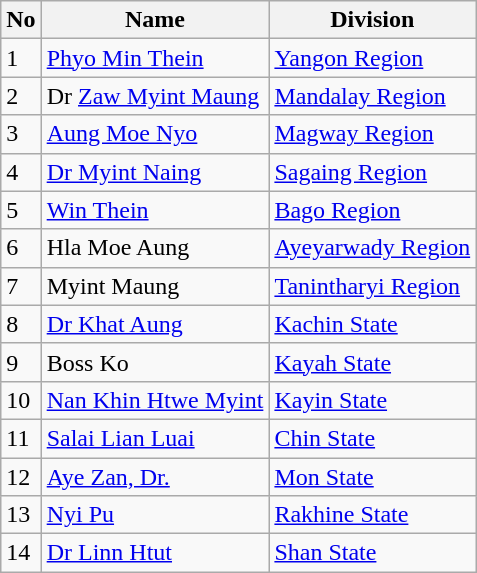<table class="wikitable">
<tr>
<th>No</th>
<th>Name</th>
<th>Division</th>
</tr>
<tr>
<td>1</td>
<td><a href='#'>Phyo Min Thein</a></td>
<td><a href='#'>Yangon Region</a></td>
</tr>
<tr>
<td>2</td>
<td>Dr <a href='#'>Zaw Myint Maung</a></td>
<td><a href='#'>Mandalay Region</a></td>
</tr>
<tr>
<td>3</td>
<td><a href='#'>Aung Moe Nyo</a></td>
<td><a href='#'>Magway Region</a></td>
</tr>
<tr>
<td>4</td>
<td><a href='#'>Dr Myint Naing</a></td>
<td><a href='#'>Sagaing Region</a></td>
</tr>
<tr>
<td>5</td>
<td><a href='#'>Win Thein</a></td>
<td><a href='#'>Bago Region</a></td>
</tr>
<tr>
<td>6</td>
<td>Hla Moe Aung</td>
<td><a href='#'>Ayeyarwady Region</a></td>
</tr>
<tr>
<td>7</td>
<td>Myint Maung</td>
<td><a href='#'>Tanintharyi Region</a></td>
</tr>
<tr>
<td>8</td>
<td><a href='#'>Dr Khat Aung</a></td>
<td><a href='#'>Kachin State</a></td>
</tr>
<tr>
<td>9</td>
<td>Boss Ko </td>
<td><a href='#'>Kayah State</a></td>
</tr>
<tr>
<td>10</td>
<td><a href='#'>Nan Khin Htwe Myint</a></td>
<td><a href='#'>Kayin State</a></td>
</tr>
<tr>
<td>11</td>
<td><a href='#'>Salai Lian Luai</a></td>
<td><a href='#'>Chin State</a></td>
</tr>
<tr>
<td>12</td>
<td><a href='#'>Aye Zan, Dr.</a></td>
<td><a href='#'>Mon State</a></td>
</tr>
<tr>
<td>13</td>
<td><a href='#'>Nyi Pu</a></td>
<td><a href='#'>Rakhine State</a></td>
</tr>
<tr>
<td>14</td>
<td><a href='#'>Dr Linn Htut</a></td>
<td><a href='#'>Shan State</a></td>
</tr>
</table>
